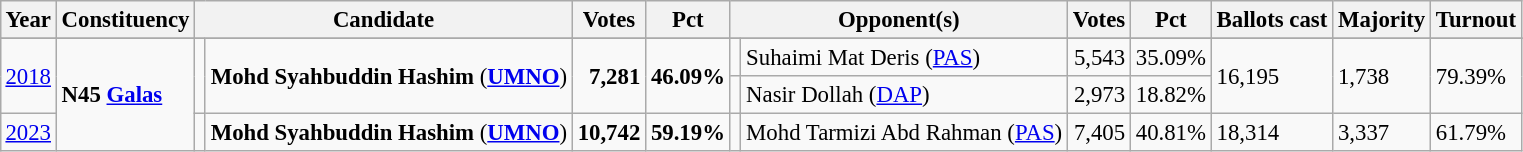<table class="wikitable" style="margin:0.5em ; font-size:95%">
<tr>
<th>Year</th>
<th>Constituency</th>
<th colspan=2>Candidate</th>
<th>Votes</th>
<th>Pct</th>
<th colspan=2>Opponent(s)</th>
<th>Votes</th>
<th>Pct</th>
<th>Ballots cast</th>
<th>Majority</th>
<th>Turnout</th>
</tr>
<tr>
</tr>
<tr>
<td rowspan=2><a href='#'>2018</a></td>
<td rowspan=3><strong>N45 <a href='#'>Galas</a></strong></td>
<td rowspan=2 ></td>
<td rowspan=2><strong>Mohd Syahbuddin Hashim</strong> (<a href='#'><strong>UMNO</strong></a>)</td>
<td rowspan=2 align=right><strong>7,281</strong></td>
<td rowspan=2><strong>46.09%</strong></td>
<td></td>
<td>Suhaimi Mat Deris (<a href='#'>PAS</a>)</td>
<td align=right>5,543</td>
<td>35.09%</td>
<td rowspan=2>16,195</td>
<td rowspan=2>1,738</td>
<td rowspan=2>79.39%</td>
</tr>
<tr>
<td></td>
<td>Nasir Dollah (<a href='#'>DAP</a>)</td>
<td align=right>2,973</td>
<td align=right>18.82%</td>
</tr>
<tr>
<td><a href='#'>2023</a></td>
<td></td>
<td><strong>Mohd Syahbuddin Hashim</strong> (<a href='#'><strong>UMNO</strong></a>)</td>
<td align="right"><strong>10,742</strong></td>
<td align="right"><strong>59.19%</strong></td>
<td></td>
<td>Mohd Tarmizi Abd Rahman (<a href='#'>PAS</a>)</td>
<td align="right">7,405</td>
<td align="right">40.81%</td>
<td>18,314</td>
<td>3,337</td>
<td>61.79%</td>
</tr>
</table>
